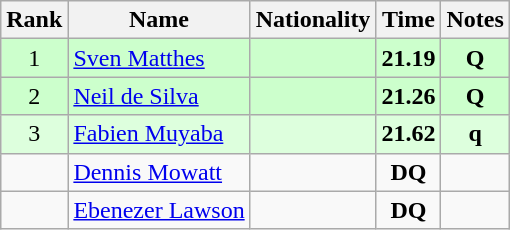<table class="wikitable sortable" style="text-align:center">
<tr>
<th>Rank</th>
<th>Name</th>
<th>Nationality</th>
<th>Time</th>
<th>Notes</th>
</tr>
<tr bgcolor=ccffcc>
<td>1</td>
<td align=left><a href='#'>Sven Matthes</a></td>
<td align=left></td>
<td><strong>21.19</strong></td>
<td><strong>Q</strong></td>
</tr>
<tr bgcolor=ccffcc>
<td>2</td>
<td align=left><a href='#'>Neil de Silva</a></td>
<td align=left></td>
<td><strong>21.26</strong></td>
<td><strong>Q</strong></td>
</tr>
<tr bgcolor=ddffdd>
<td>3</td>
<td align=left><a href='#'>Fabien Muyaba</a></td>
<td align=left></td>
<td><strong>21.62</strong></td>
<td><strong>q</strong></td>
</tr>
<tr>
<td></td>
<td align=left><a href='#'>Dennis Mowatt</a></td>
<td align=left></td>
<td><strong>DQ</strong></td>
<td></td>
</tr>
<tr>
<td></td>
<td align=left><a href='#'>Ebenezer Lawson</a></td>
<td align=left></td>
<td><strong>DQ</strong></td>
<td></td>
</tr>
</table>
